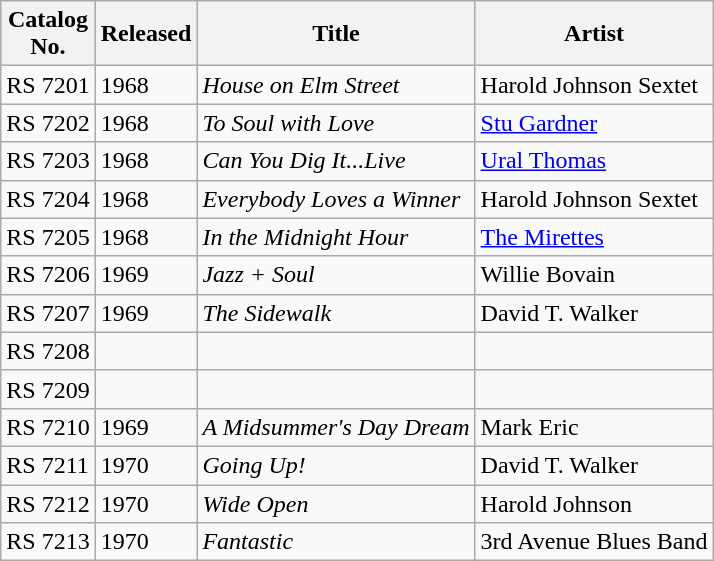<table class="wikitable">
<tr>
<th>Catalog<br>No.</th>
<th>Released</th>
<th>Title</th>
<th>Artist</th>
</tr>
<tr>
<td>RS 7201</td>
<td>1968</td>
<td><em>House on Elm Street</em></td>
<td>Harold Johnson Sextet</td>
</tr>
<tr>
<td>RS 7202</td>
<td>1968</td>
<td><em>To Soul with Love</em></td>
<td><a href='#'>Stu Gardner</a></td>
</tr>
<tr>
<td>RS 7203</td>
<td>1968</td>
<td><em>Can You Dig It...Live</em></td>
<td><a href='#'>Ural Thomas</a></td>
</tr>
<tr>
<td>RS 7204</td>
<td>1968</td>
<td><em>Everybody Loves a Winner</em></td>
<td>Harold Johnson Sextet</td>
</tr>
<tr>
<td>RS 7205</td>
<td>1968</td>
<td><em>In the Midnight Hour</em></td>
<td><a href='#'>The Mirettes</a></td>
</tr>
<tr>
<td>RS 7206</td>
<td>1969</td>
<td><em>Jazz + Soul</em></td>
<td>Willie Bovain</td>
</tr>
<tr>
<td>RS 7207</td>
<td>1969</td>
<td><em>The Sidewalk</em></td>
<td>David T. Walker</td>
</tr>
<tr>
<td>RS 7208</td>
<td></td>
<td></td>
<td></td>
</tr>
<tr>
<td>RS 7209</td>
<td></td>
<td></td>
<td></td>
</tr>
<tr>
<td>RS 7210</td>
<td>1969</td>
<td><em>A Midsummer's Day Dream</em></td>
<td>Mark Eric</td>
</tr>
<tr>
<td>RS 7211</td>
<td>1970</td>
<td><em>Going Up!</em></td>
<td>David T. Walker</td>
</tr>
<tr>
<td>RS 7212</td>
<td>1970</td>
<td><em>Wide Open</em></td>
<td>Harold Johnson</td>
</tr>
<tr>
<td>RS 7213</td>
<td>1970</td>
<td><em>Fantastic</em></td>
<td>3rd Avenue Blues Band</td>
</tr>
</table>
